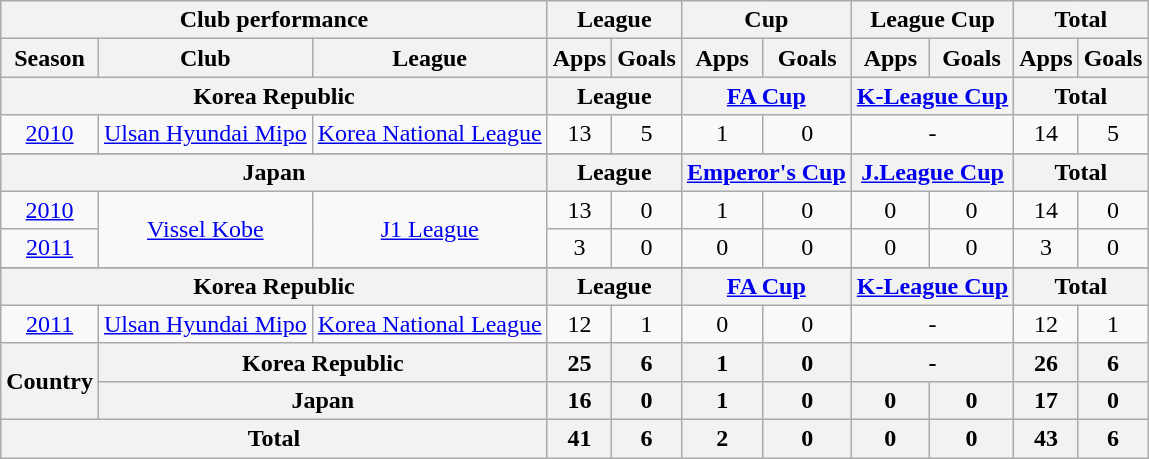<table class="wikitable" style="text-align:center;">
<tr>
<th colspan=3>Club performance</th>
<th colspan=2>League</th>
<th colspan=2>Cup</th>
<th colspan=2>League Cup</th>
<th colspan=2>Total</th>
</tr>
<tr>
<th>Season</th>
<th>Club</th>
<th>League</th>
<th>Apps</th>
<th>Goals</th>
<th>Apps</th>
<th>Goals</th>
<th>Apps</th>
<th>Goals</th>
<th>Apps</th>
<th>Goals</th>
</tr>
<tr>
<th colspan=3>Korea Republic</th>
<th colspan=2>League</th>
<th colspan=2><a href='#'>FA Cup</a></th>
<th colspan=2><a href='#'>K-League Cup</a></th>
<th colspan=2>Total</th>
</tr>
<tr>
<td><a href='#'>2010</a></td>
<td><a href='#'>Ulsan Hyundai Mipo</a></td>
<td><a href='#'>Korea National League</a></td>
<td>13</td>
<td>5</td>
<td>1</td>
<td>0</td>
<td colspan="2">-</td>
<td>14</td>
<td>5</td>
</tr>
<tr>
</tr>
<tr>
<th colspan=3>Japan</th>
<th colspan=2>League</th>
<th colspan=2><a href='#'>Emperor's Cup</a></th>
<th colspan=2><a href='#'>J.League Cup</a></th>
<th colspan=2>Total</th>
</tr>
<tr>
<td><a href='#'>2010</a></td>
<td rowspan="2"><a href='#'>Vissel Kobe</a></td>
<td rowspan="2"><a href='#'>J1 League</a></td>
<td>13</td>
<td>0</td>
<td>1</td>
<td>0</td>
<td>0</td>
<td>0</td>
<td>14</td>
<td>0</td>
</tr>
<tr>
<td><a href='#'>2011</a></td>
<td>3</td>
<td>0</td>
<td>0</td>
<td>0</td>
<td>0</td>
<td>0</td>
<td>3</td>
<td>0</td>
</tr>
<tr>
</tr>
<tr>
<th colspan=3>Korea Republic</th>
<th colspan=2>League</th>
<th colspan=2><a href='#'>FA Cup</a></th>
<th colspan=2><a href='#'>K-League Cup</a></th>
<th colspan=2>Total</th>
</tr>
<tr>
<td><a href='#'>2011</a></td>
<td><a href='#'>Ulsan Hyundai Mipo</a></td>
<td><a href='#'>Korea National League</a></td>
<td>12</td>
<td>1</td>
<td>0</td>
<td>0</td>
<td colspan="2">-</td>
<td>12</td>
<td>1</td>
</tr>
<tr>
<th rowspan=2>Country</th>
<th colspan=2>Korea Republic</th>
<th>25</th>
<th>6</th>
<th>1</th>
<th>0</th>
<th colspan="2">-</th>
<th>26</th>
<th>6</th>
</tr>
<tr>
<th colspan=2>Japan</th>
<th>16</th>
<th>0</th>
<th>1</th>
<th>0</th>
<th>0</th>
<th>0</th>
<th>17</th>
<th>0</th>
</tr>
<tr>
<th colspan=3>Total</th>
<th>41</th>
<th>6</th>
<th>2</th>
<th>0</th>
<th>0</th>
<th>0</th>
<th>43</th>
<th>6</th>
</tr>
</table>
